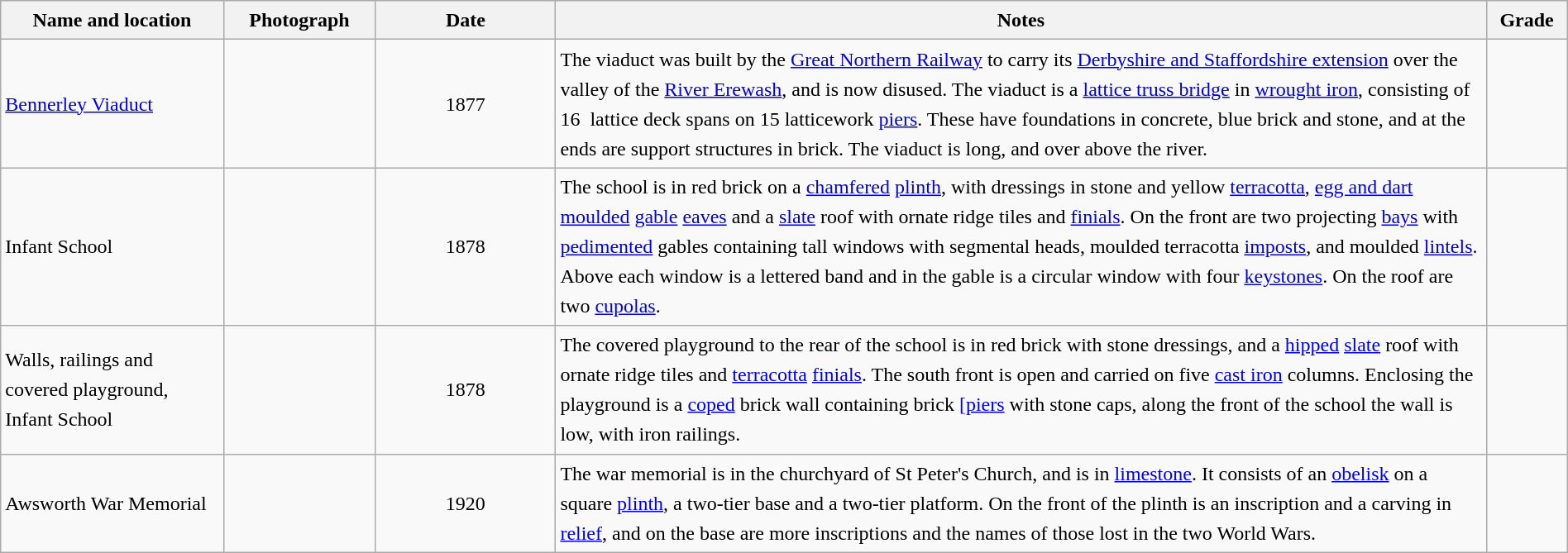<table class="wikitable sortable plainrowheaders" style="width:100%; border:0px; text-align:left; line-height:150%">
<tr>
<th scope="col"  style="width:150px">Name and location</th>
<th scope="col"  style="width:100px" class="unsortable">Photograph</th>
<th scope="col"  style="width:120px">Date</th>
<th scope="col"  style="width:650px" class="unsortable">Notes</th>
<th scope="col"  style="width:50px">Grade</th>
</tr>
<tr>
<td><a href='#'>Bennerley Viaduct</a><br><small></small></td>
<td></td>
<td align="center">1877</td>
<td>The viaduct was built by the <a href='#'>Great Northern Railway</a> to carry its <a href='#'>Derbyshire and Staffordshire extension</a> over the valley of the <a href='#'>River Erewash</a>, and is now disused.  The viaduct is a <a href='#'>lattice truss bridge</a> in <a href='#'>wrought iron</a>, consisting of 16  lattice deck spans on 15 latticework <a href='#'>piers</a>. These have foundations in concrete, blue brick and stone, and at the ends are support structures in brick.  The viaduct is  long, and over  above the river.</td>
<td align="center" ></td>
</tr>
<tr>
<td>Infant School<br><small></small></td>
<td></td>
<td align="center">1878</td>
<td>The school is in red brick on a <a href='#'>chamfered</a> <a href='#'>plinth</a>, with dressings in stone and yellow <a href='#'>terracotta</a>, <a href='#'>egg and dart</a> <a href='#'>moulded</a> <a href='#'>gable</a> <a href='#'>eaves</a> and a <a href='#'>slate</a> roof with ornate ridge tiles and <a href='#'>finials</a>.  On the front are two projecting <a href='#'>bays</a> with <a href='#'>pedimented</a> gables containing tall windows with segmental heads, moulded terracotta <a href='#'>imposts</a>, and moulded <a href='#'>lintels</a>.  Above each window is a lettered band and in the gable is a circular window with four <a href='#'>keystones</a>.  On the roof are two <a href='#'>cupolas</a>.</td>
<td align="center" ></td>
</tr>
<tr>
<td>Walls, railings and covered playground, Infant School<br><small></small></td>
<td></td>
<td align="center">1878</td>
<td>The covered playground to the rear of the school is in red brick with stone dressings, and a <a href='#'>hipped</a> <a href='#'>slate</a> roof with ornate ridge tiles and <a href='#'>terracotta</a> <a href='#'>finials</a>.  The south front is open and carried on five <a href='#'>cast iron</a> columns.  Enclosing the playground is a <a href='#'>coped</a> brick wall containing brick <a href='#'>[piers</a> with stone caps, along the front of the school the wall is low, with iron railings.</td>
<td align="center" ></td>
</tr>
<tr>
<td>Awsworth War Memorial<br><small></small></td>
<td></td>
<td align="center">1920</td>
<td>The war memorial is in the churchyard of St Peter's Church, and is in <a href='#'>limestone</a>.  It consists of an <a href='#'>obelisk</a> on a square <a href='#'>plinth</a>, a two-tier base and a two-tier platform.  On the front of the plinth is an inscription and a carving in <a href='#'>relief</a>, and on the base are more inscriptions and the names of those lost in the two World Wars.</td>
<td align="center" ></td>
</tr>
<tr>
</tr>
</table>
